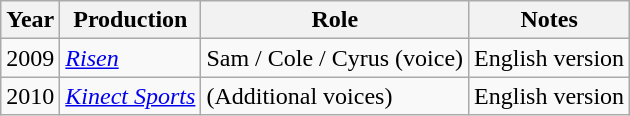<table class="wikitable">
<tr>
<th>Year</th>
<th>Production</th>
<th>Role</th>
<th>Notes</th>
</tr>
<tr>
<td>2009</td>
<td><em><a href='#'>Risen</a></em></td>
<td>Sam / Cole / Cyrus (voice)</td>
<td>English version</td>
</tr>
<tr>
<td>2010</td>
<td><em><a href='#'>Kinect Sports</a></em></td>
<td>(Additional voices)</td>
<td>English version</td>
</tr>
</table>
